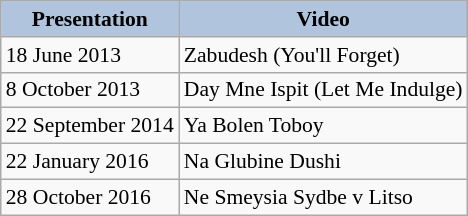<table class="wikitable" style="font-size:90%;">
<tr>
<th style="background:#B0C4DE;">Presentation</th>
<th style="background:#B0C4DE;">Video</th>
</tr>
<tr ---->
<td>18 June 2013</td>
<td>Zabudesh (You'll Forget) </td>
</tr>
<tr ---->
<td>8 October 2013</td>
<td>Day Mne Ispit (Let Me Indulge)</td>
</tr>
<tr ---->
<td>22 September 2014</td>
<td>Ya Bolen Toboy </td>
</tr>
<tr ---->
<td>22 January 2016</td>
<td>Na Glubine Dushi</td>
</tr>
<tr ---->
<td>28 October 2016</td>
<td>Ne Smeysia Sydbe v Litso </td>
</tr>
</table>
